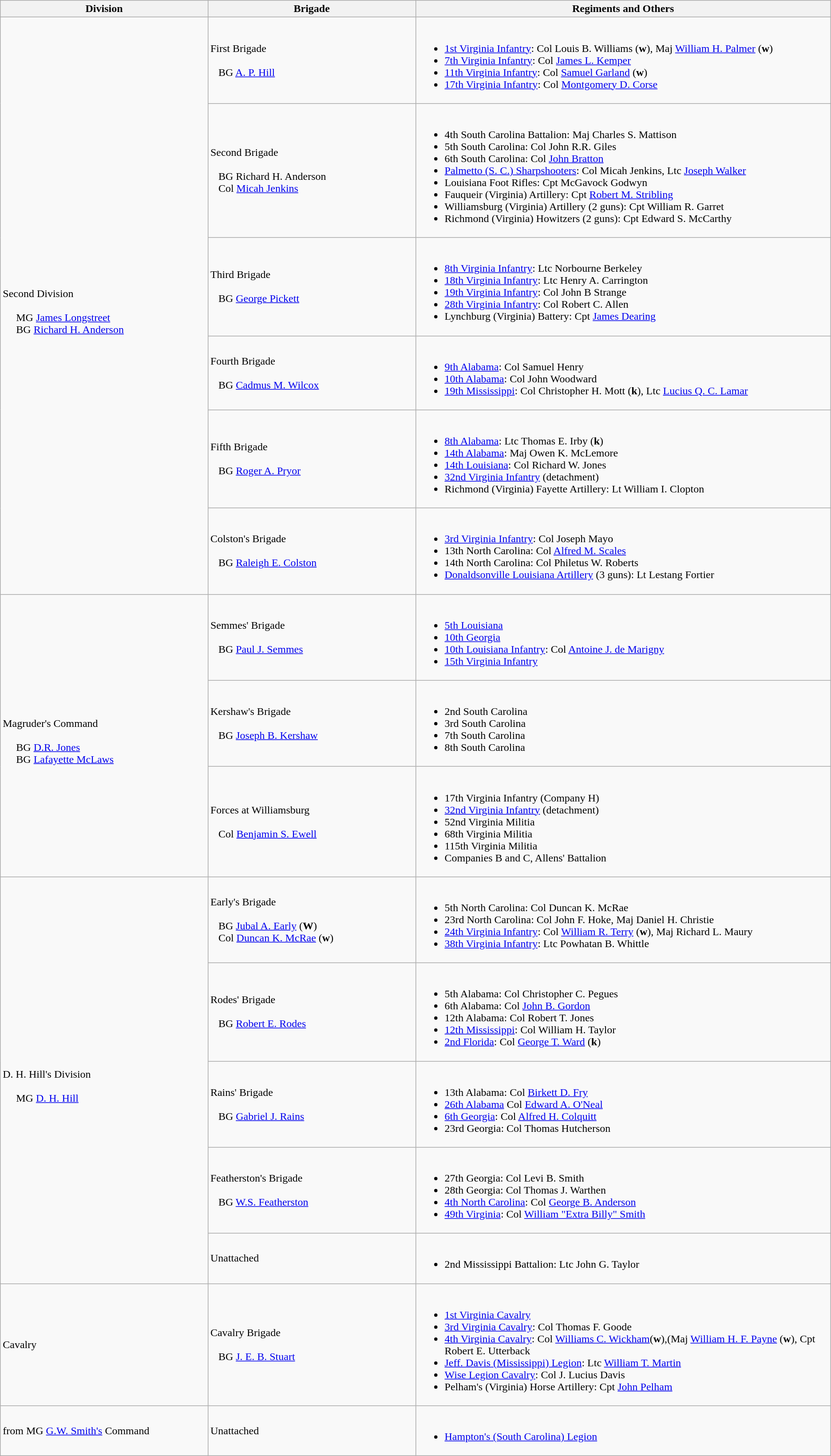<table class="wikitable">
<tr>
<th width=25%>Division</th>
<th width=25%>Brigade</th>
<th>Regiments and Others</th>
</tr>
<tr>
<td rowspan= 6><br>Second Division<br><br>    
MG <a href='#'>James Longstreet</a>
<br>    
BG <a href='#'>Richard H. Anderson</a></td>
<td>First Brigade<br><br>  
BG <a href='#'>A. P. Hill</a></td>
<td><br><ul><li><a href='#'>1st Virginia Infantry</a>: Col Louis B. Williams (<strong>w</strong>), Maj <a href='#'>William H. Palmer</a> (<strong>w</strong>)</li><li><a href='#'>7th Virginia Infantry</a>: Col <a href='#'>James L. Kemper</a></li><li><a href='#'>11th Virginia Infantry</a>: Col <a href='#'>Samuel Garland</a> (<strong>w</strong>)</li><li><a href='#'>17th Virginia Infantry</a>: Col <a href='#'>Montgomery D. Corse</a></li></ul></td>
</tr>
<tr>
<td>Second Brigade<br><br>  
BG Richard H. Anderson
<br>  
Col <a href='#'>Micah Jenkins</a></td>
<td><br><ul><li>4th South Carolina Battalion: Maj Charles S. Mattison</li><li>5th South Carolina: Col John R.R. Giles</li><li>6th South Carolina: Col <a href='#'>John Bratton</a></li><li><a href='#'>Palmetto (S. C.) Sharpshooters</a>: Col Micah Jenkins, Ltc <a href='#'>Joseph Walker</a></li><li>Louisiana Foot Rifles: Cpt McGavock Godwyn</li><li>Fauqueir (Virginia) Artillery: Cpt <a href='#'>Robert M. Stribling</a></li><li>Williamsburg (Virginia) Artillery (2 guns): Cpt William R. Garret</li><li>Richmond (Virginia) Howitzers (2 guns): Cpt Edward S. McCarthy</li></ul></td>
</tr>
<tr>
<td>Third Brigade<br><br>  
BG <a href='#'>George Pickett</a></td>
<td><br><ul><li><a href='#'>8th Virginia Infantry</a>: Ltc Norbourne Berkeley</li><li><a href='#'>18th Virginia Infantry</a>: Ltc Henry A. Carrington</li><li><a href='#'>19th Virginia Infantry</a>: Col John B Strange</li><li><a href='#'>28th Virginia Infantry</a>: Col Robert C. Allen</li><li>Lynchburg (Virginia) Battery: Cpt <a href='#'>James Dearing</a></li></ul></td>
</tr>
<tr>
<td>Fourth Brigade<br><br>  
BG <a href='#'>Cadmus M. Wilcox</a></td>
<td><br><ul><li><a href='#'>9th Alabama</a>: Col Samuel Henry</li><li><a href='#'>10th Alabama</a>: Col John Woodward</li><li><a href='#'>19th Mississippi</a>: Col Christopher H. Mott (<strong>k</strong>), Ltc <a href='#'>Lucius Q. C. Lamar</a></li></ul></td>
</tr>
<tr>
<td>Fifth Brigade<br><br>  
BG <a href='#'>Roger A. Pryor</a></td>
<td><br><ul><li><a href='#'>8th Alabama</a>: Ltc Thomas E. Irby (<strong>k</strong>)</li><li><a href='#'>14th Alabama</a>: Maj Owen K. McLemore</li><li><a href='#'>14th Louisiana</a>: Col Richard W. Jones</li><li><a href='#'>32nd Virginia Infantry</a> (detachment)</li><li>Richmond (Virginia) Fayette Artillery: Lt William I. Clopton</li></ul></td>
</tr>
<tr>
<td>Colston's Brigade<br><br>  
BG <a href='#'>Raleigh E. Colston</a></td>
<td><br><ul><li><a href='#'>3rd Virginia Infantry</a>: Col Joseph Mayo</li><li>13th North Carolina: Col <a href='#'>Alfred M. Scales</a></li><li>14th North Carolina: Col Philetus W. Roberts</li><li><a href='#'>Donaldsonville Louisiana Artillery</a> (3 guns): Lt Lestang Fortier</li></ul></td>
</tr>
<tr>
<td rowspan=3><br>Magruder's Command<br><br>    
BG <a href='#'>D.R. Jones</a>
<br>    
BG <a href='#'>Lafayette McLaws</a></td>
<td>Semmes' Brigade<br><br>  
BG <a href='#'>Paul J. Semmes</a></td>
<td><br><ul><li><a href='#'>5th Louisiana</a></li><li><a href='#'>10th Georgia</a></li><li><a href='#'>10th Louisiana Infantry</a>: Col <a href='#'>Antoine J. de Marigny</a></li><li><a href='#'>15th Virginia Infantry</a></li></ul></td>
</tr>
<tr>
<td>Kershaw's Brigade<br><br>  
BG <a href='#'>Joseph B. Kershaw</a></td>
<td><br><ul><li>2nd South Carolina</li><li>3rd South Carolina</li><li>7th South Carolina</li><li>8th South Carolina</li></ul></td>
</tr>
<tr>
<td>Forces at Williamsburg<br><br>  
Col <a href='#'>Benjamin S. Ewell</a></td>
<td><br><ul><li>17th Virginia Infantry (Company H)</li><li><a href='#'>32nd Virginia Infantry</a> (detachment)</li><li>52nd Virginia Militia</li><li>68th Virginia Militia</li><li>115th Virginia Militia</li><li>Companies B and C, Allens' Battalion</li></ul></td>
</tr>
<tr>
<td rowspan=5><br>D. H. Hill's Division<br><br>    
MG <a href='#'>D. H. Hill</a></td>
<td>Early's Brigade<br><br>  
BG <a href='#'>Jubal A. Early</a> (<strong>W</strong>)
<br>  
Col <a href='#'>Duncan K. McRae</a> (<strong>w</strong>)</td>
<td><br><ul><li>5th North Carolina: Col Duncan K. McRae</li><li>23rd North Carolina: Col John F. Hoke, Maj Daniel H. Christie</li><li><a href='#'>24th Virginia Infantry</a>: Col <a href='#'>William R. Terry</a> (<strong>w</strong>), Maj Richard L. Maury</li><li><a href='#'>38th Virginia Infantry</a>: Ltc Powhatan B. Whittle</li></ul></td>
</tr>
<tr>
<td>Rodes' Brigade<br><br>  
BG <a href='#'>Robert E. Rodes</a></td>
<td><br><ul><li>5th Alabama: Col Christopher C. Pegues</li><li>6th Alabama: Col <a href='#'>John B. Gordon</a></li><li>12th Alabama: Col Robert T. Jones</li><li><a href='#'>12th Mississippi</a>: Col William H. Taylor</li><li><a href='#'>2nd Florida</a>: Col <a href='#'>George T. Ward</a> (<strong>k</strong>)</li></ul></td>
</tr>
<tr>
<td>Rains' Brigade<br><br>  
BG <a href='#'>Gabriel J. Rains</a></td>
<td><br><ul><li>13th Alabama: Col <a href='#'>Birkett D. Fry</a></li><li><a href='#'>26th Alabama</a> Col <a href='#'>Edward A. O'Neal</a></li><li><a href='#'>6th Georgia</a>: Col <a href='#'>Alfred H. Colquitt</a></li><li>23rd Georgia: Col Thomas Hutcherson</li></ul></td>
</tr>
<tr>
<td>Featherston's Brigade<br><br>  
BG <a href='#'>W.S. Featherston</a></td>
<td><br><ul><li>27th Georgia: Col Levi B. Smith</li><li>28th Georgia: Col Thomas J. Warthen</li><li><a href='#'>4th North Carolina</a>: Col <a href='#'>George B. Anderson</a></li><li><a href='#'>49th Virginia</a>: Col <a href='#'>William "Extra Billy" Smith</a></li></ul></td>
</tr>
<tr>
<td>Unattached</td>
<td><br><ul><li>2nd Mississippi Battalion: Ltc John G. Taylor</li></ul></td>
</tr>
<tr>
<td>Cavalry</td>
<td>Cavalry Brigade<br><br>  
BG <a href='#'>J. E. B. Stuart</a></td>
<td><br><ul><li><a href='#'>1st Virginia Cavalry</a></li><li><a href='#'>3rd Virginia Cavalry</a>: Col Thomas F. Goode</li><li><a href='#'>4th Virginia Cavalry</a>: Col <a href='#'>Williams C. Wickham</a>(<strong>w</strong>),(Maj <a href='#'>William H. F. Payne</a> (<strong>w</strong>), Cpt Robert E. Utterback</li><li><a href='#'>Jeff. Davis (Mississippi) Legion</a>: Ltc <a href='#'>William T. Martin</a></li><li><a href='#'>Wise Legion Cavalry</a>: Col J. Lucius Davis</li><li>Pelham's (Virginia) Horse Artillery: Cpt <a href='#'>John Pelham</a></li></ul></td>
</tr>
<tr>
<td>from MG <a href='#'>G.W. Smith's</a> Command</td>
<td>Unattached</td>
<td><br><ul><li><a href='#'>Hampton's (South Carolina) Legion</a></li></ul></td>
</tr>
</table>
